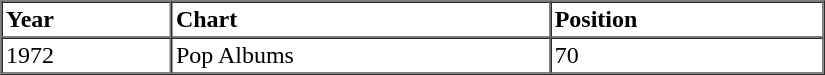<table border=1 cellspacing=0 cellpadding=2 width="550px">
<tr>
<th align="left">Year</th>
<th align="left">Chart</th>
<th align="left">Position</th>
</tr>
<tr>
<td align="left">1972</td>
<td align="left">Pop Albums</td>
<td align="left">70</td>
</tr>
<tr>
</tr>
</table>
